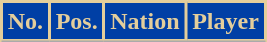<table class="wikitable sortable">
<tr>
<th style="background-color:#003FA5; color:#E4CE9B; border:2px solid #E4CE9B" scope=col>No.</th>
<th style="background-color:#003FA5; color:#E4CE9B; border:2px solid #E4CE9B" scope=col>Pos.</th>
<th style="background-color:#003FA5; color:#E4CE9B; border:2px solid #E4CE9B" scope=col>Nation</th>
<th style="background-color:#003FA5; color:#E4CE9B; border:2px solid #E4CE9B" scope=col>Player</th>
</tr>
<tr>
</tr>
</table>
